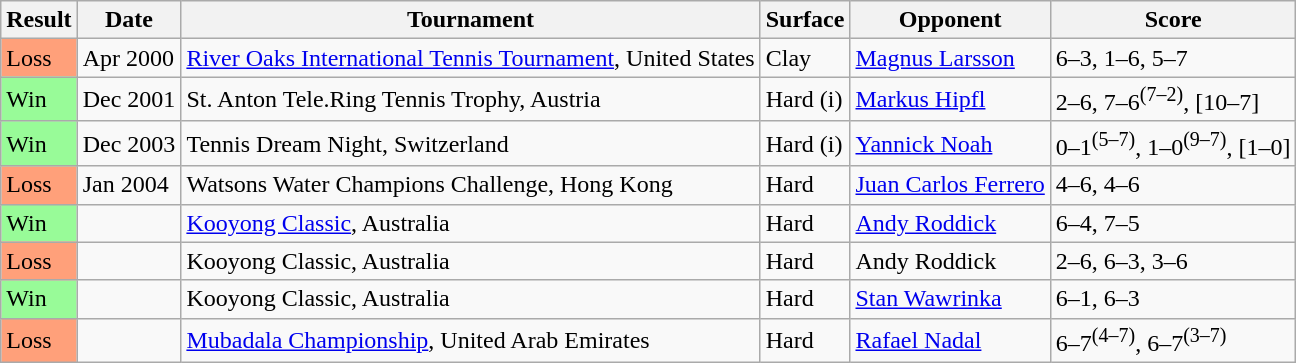<table class="sortable wikitable">
<tr>
<th>Result</th>
<th>Date</th>
<th>Tournament</th>
<th>Surface</th>
<th>Opponent</th>
<th class="unsortable">Score</th>
</tr>
<tr>
<td style="background:#ffa07a;">Loss</td>
<td>Apr 2000</td>
<td><a href='#'>River Oaks International Tennis Tournament</a>, United States</td>
<td>Clay</td>
<td> <a href='#'>Magnus Larsson</a></td>
<td>6–3, 1–6, 5–7</td>
</tr>
<tr>
<td style="background:#98fb98;">Win</td>
<td>Dec 2001</td>
<td>St. Anton Tele.Ring Tennis Trophy, Austria</td>
<td>Hard (i)</td>
<td> <a href='#'>Markus Hipfl</a></td>
<td>2–6, 7–6<sup>(7–2)</sup>, [10–7]</td>
</tr>
<tr>
<td style="background:#98fb98;">Win</td>
<td>Dec 2003</td>
<td>Tennis Dream Night, Switzerland</td>
<td>Hard (i)</td>
<td> <a href='#'>Yannick Noah</a></td>
<td>0–1<sup>(5–7)</sup>, 1–0<sup>(9–7)</sup>, [1–0]</td>
</tr>
<tr>
<td style="background:#ffa07a;">Loss</td>
<td>Jan 2004</td>
<td>Watsons Water Champions Challenge, Hong Kong</td>
<td>Hard</td>
<td> <a href='#'>Juan Carlos Ferrero</a></td>
<td>4–6, 4–6</td>
</tr>
<tr>
<td style="background:#98fb98;">Win</td>
<td><a href='#'></a></td>
<td><a href='#'>Kooyong Classic</a>, Australia</td>
<td>Hard</td>
<td> <a href='#'>Andy Roddick</a></td>
<td>6–4, 7–5</td>
</tr>
<tr>
<td style="background:#ffa07a;">Loss</td>
<td><a href='#'></a></td>
<td>Kooyong Classic, Australia</td>
<td>Hard</td>
<td> Andy Roddick</td>
<td>2–6, 6–3, 3–6</td>
</tr>
<tr>
<td style="background:#98fb98;">Win</td>
<td><a href='#'></a></td>
<td>Kooyong Classic, Australia</td>
<td>Hard</td>
<td> <a href='#'>Stan Wawrinka</a></td>
<td>6–1, 6–3</td>
</tr>
<tr>
<td style="background:#ffa07a;">Loss</td>
<td><a href='#'></a></td>
<td><a href='#'>Mubadala Championship</a>, United Arab Emirates</td>
<td>Hard</td>
<td> <a href='#'>Rafael Nadal</a></td>
<td>6–7<sup>(4–7)</sup>, 6–7<sup>(3–7)</sup></td>
</tr>
</table>
